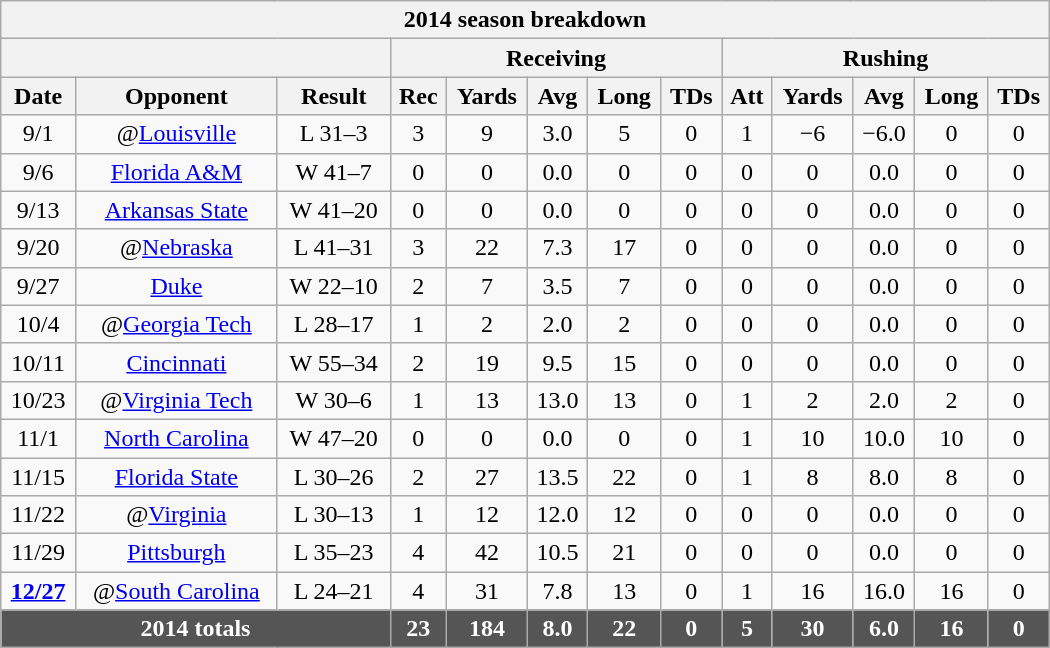<table class="wikitable collapsible collapsed" style="text-align:center; width:700px">
<tr>
<th colspan=13>2014 season breakdown</th>
</tr>
<tr>
<th colspan=3></th>
<th colspan=5>Receiving</th>
<th colspan=5>Rushing</th>
</tr>
<tr>
<th>Date</th>
<th>Opponent</th>
<th>Result</th>
<th>Rec</th>
<th>Yards</th>
<th>Avg</th>
<th>Long</th>
<th>TDs</th>
<th>Att</th>
<th>Yards</th>
<th>Avg</th>
<th>Long</th>
<th>TDs</th>
</tr>
<tr>
<td>9/1</td>
<td>@<a href='#'>Louisville</a></td>
<td>L 31–3</td>
<td>3</td>
<td>9</td>
<td>3.0</td>
<td>5</td>
<td>0</td>
<td>1</td>
<td>−6</td>
<td>−6.0</td>
<td>0</td>
<td>0</td>
</tr>
<tr>
<td>9/6</td>
<td><a href='#'>Florida A&M</a></td>
<td>W 41–7</td>
<td>0</td>
<td>0</td>
<td>0.0</td>
<td>0</td>
<td>0</td>
<td>0</td>
<td>0</td>
<td>0.0</td>
<td>0</td>
<td>0</td>
</tr>
<tr>
<td>9/13</td>
<td><a href='#'>Arkansas State</a></td>
<td>W 41–20</td>
<td>0</td>
<td>0</td>
<td>0.0</td>
<td>0</td>
<td>0</td>
<td>0</td>
<td>0</td>
<td>0.0</td>
<td>0</td>
<td>0</td>
</tr>
<tr>
<td>9/20</td>
<td>@<a href='#'>Nebraska</a></td>
<td>L 41–31</td>
<td>3</td>
<td>22</td>
<td>7.3</td>
<td>17</td>
<td>0</td>
<td>0</td>
<td>0</td>
<td>0.0</td>
<td>0</td>
<td>0</td>
</tr>
<tr>
<td>9/27</td>
<td><a href='#'>Duke</a></td>
<td>W 22–10</td>
<td>2</td>
<td>7</td>
<td>3.5</td>
<td>7</td>
<td>0</td>
<td>0</td>
<td>0</td>
<td>0.0</td>
<td>0</td>
<td>0</td>
</tr>
<tr>
<td>10/4</td>
<td>@<a href='#'>Georgia Tech</a></td>
<td>L 28–17</td>
<td>1</td>
<td>2</td>
<td>2.0</td>
<td>2</td>
<td>0</td>
<td>0</td>
<td>0</td>
<td>0.0</td>
<td>0</td>
<td>0</td>
</tr>
<tr>
<td>10/11</td>
<td><a href='#'>Cincinnati</a></td>
<td>W 55–34</td>
<td>2</td>
<td>19</td>
<td>9.5</td>
<td>15</td>
<td>0</td>
<td>0</td>
<td>0</td>
<td>0.0</td>
<td>0</td>
<td>0</td>
</tr>
<tr>
<td>10/23</td>
<td>@<a href='#'>Virginia Tech</a></td>
<td>W 30–6</td>
<td>1</td>
<td>13</td>
<td>13.0</td>
<td>13</td>
<td>0</td>
<td>1</td>
<td>2</td>
<td>2.0</td>
<td>2</td>
<td>0</td>
</tr>
<tr>
<td>11/1</td>
<td><a href='#'>North Carolina</a></td>
<td>W 47–20</td>
<td>0</td>
<td>0</td>
<td>0.0</td>
<td>0</td>
<td>0</td>
<td>1</td>
<td>10</td>
<td>10.0</td>
<td>10</td>
<td>0</td>
</tr>
<tr>
<td>11/15</td>
<td><a href='#'>Florida State</a></td>
<td>L 30–26</td>
<td>2</td>
<td>27</td>
<td>13.5</td>
<td>22</td>
<td>0</td>
<td>1</td>
<td>8</td>
<td>8.0</td>
<td>8</td>
<td>0</td>
</tr>
<tr>
<td>11/22</td>
<td>@<a href='#'>Virginia</a></td>
<td>L 30–13</td>
<td>1</td>
<td>12</td>
<td>12.0</td>
<td>12</td>
<td>0</td>
<td>0</td>
<td>0</td>
<td>0.0</td>
<td>0</td>
<td>0</td>
</tr>
<tr>
<td>11/29</td>
<td><a href='#'>Pittsburgh</a></td>
<td>L 35–23</td>
<td>4</td>
<td>42</td>
<td>10.5</td>
<td>21</td>
<td>0</td>
<td>0</td>
<td>0</td>
<td>0.0</td>
<td>0</td>
<td>0</td>
</tr>
<tr>
<td><strong><a href='#'>12/27</a></strong></td>
<td>@<a href='#'>South Carolina</a></td>
<td>L 24–21</td>
<td>4</td>
<td>31</td>
<td>7.8</td>
<td>13</td>
<td>0</td>
<td>1</td>
<td>16</td>
<td>16.0</td>
<td>16</td>
<td>0</td>
</tr>
<tr style="background:#555; font-weight:bold; color:white;">
<td colspan=3>2014 totals</td>
<td>23</td>
<td>184</td>
<td>8.0</td>
<td>22</td>
<td>0</td>
<td>5</td>
<td>30</td>
<td>6.0</td>
<td>16</td>
<td>0</td>
</tr>
</table>
